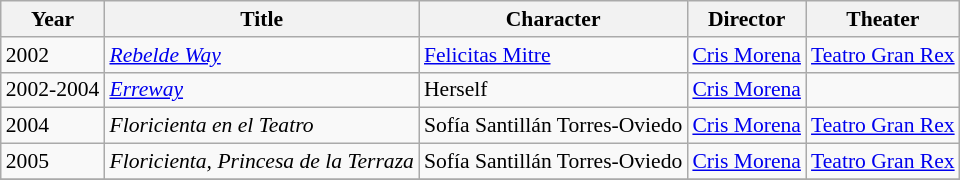<table class="wikitable" style="font-size: 90%;">
<tr>
<th>Year</th>
<th>Title</th>
<th>Character</th>
<th>Director</th>
<th>Theater</th>
</tr>
<tr>
<td>2002</td>
<td><em><a href='#'>Rebelde Way</a></em></td>
<td><a href='#'>Felicitas Mitre</a></td>
<td><a href='#'>Cris Morena</a></td>
<td><a href='#'>Teatro Gran Rex</a></td>
</tr>
<tr>
<td>2002-2004</td>
<td><em><a href='#'>Erreway</a></em></td>
<td>Herself</td>
<td><a href='#'>Cris Morena</a></td>
<td></td>
</tr>
<tr>
<td>2004</td>
<td><em>Floricienta en el Teatro</em></td>
<td>Sofía Santillán Torres-Oviedo</td>
<td><a href='#'>Cris Morena</a></td>
<td><a href='#'>Teatro Gran Rex</a></td>
</tr>
<tr>
<td>2005</td>
<td><em>Floricienta, Princesa de la Terraza</em></td>
<td>Sofía Santillán Torres-Oviedo</td>
<td><a href='#'>Cris Morena</a></td>
<td><a href='#'>Teatro Gran Rex</a></td>
</tr>
<tr>
</tr>
</table>
